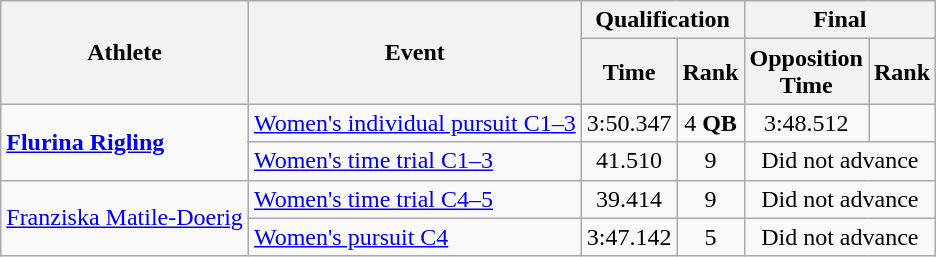<table class=wikitable>
<tr>
<th rowspan=2>Athlete</th>
<th rowspan=2>Event</th>
<th colspan=2>Qualification</th>
<th colspan=2>Final</th>
</tr>
<tr>
<th>Time</th>
<th>Rank</th>
<th>Opposition<br>Time</th>
<th>Rank</th>
</tr>
<tr align=center>
<td align=left rowspan=2><strong><a href='#'>Flurina Rigling</a></strong></td>
<td align=left><a href='#'>Women's individual pursuit C1–3</a></td>
<td>3:50.347</td>
<td>4 <strong>QB</strong></td>
<td>3:48.512</td>
<td></td>
</tr>
<tr align=center>
<td align=left><a href='#'>Women's time trial C1–3</a></td>
<td>41.510</td>
<td>9</td>
<td colspan=2>Did not advance</td>
</tr>
<tr align=center>
<td align=left rowspan=2><a href='#'>Franziska Matile-Doerig</a></td>
<td align=left><a href='#'>Women's time trial C4–5</a></td>
<td>39.414</td>
<td>9</td>
<td colspan=2>Did not advance</td>
</tr>
<tr align=center>
<td align=left><a href='#'>Women's pursuit C4</a></td>
<td>3:47.142</td>
<td>5</td>
<td colspan=2>Did not advance</td>
</tr>
</table>
